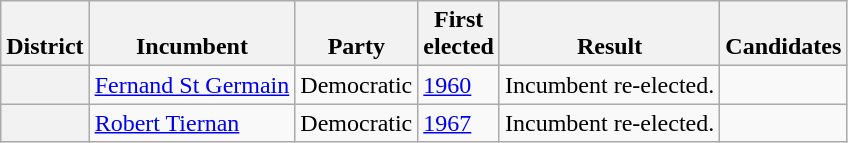<table class=wikitable>
<tr valign=bottom>
<th>District</th>
<th>Incumbent</th>
<th>Party</th>
<th>First<br>elected</th>
<th>Result</th>
<th>Candidates</th>
</tr>
<tr>
<th></th>
<td><a href='#'>Fernand St Germain</a></td>
<td>Democratic</td>
<td><a href='#'>1960</a></td>
<td>Incumbent re-elected.</td>
<td nowrap></td>
</tr>
<tr>
<th></th>
<td><a href='#'>Robert Tiernan</a></td>
<td>Democratic</td>
<td><a href='#'>1967</a></td>
<td>Incumbent re-elected.</td>
<td nowrap></td>
</tr>
</table>
